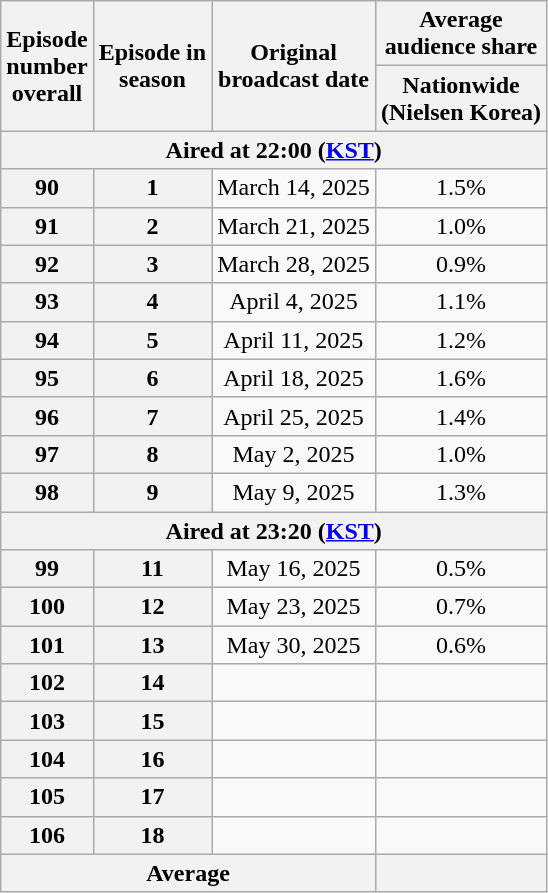<table class="wikitable" style="text-align:center">
<tr>
<th rowspan="2">Episode<br>number<br>overall</th>
<th rowspan="2">Episode in<br>season</th>
<th rowspan="2">Original<br>broadcast date</th>
<th>Average<br>audience share</th>
</tr>
<tr>
<th>Nationwide<br>(Nielsen Korea)</th>
</tr>
<tr>
<th colspan="4">Aired at 22:00 (<a href='#'>KST</a>)</th>
</tr>
<tr>
<th>90</th>
<th>1</th>
<td>March 14, 2025</td>
<td>1.5%</td>
</tr>
<tr>
<th>91</th>
<th>2</th>
<td>March 21, 2025</td>
<td>1.0%</td>
</tr>
<tr>
<th>92</th>
<th>3</th>
<td>March 28, 2025</td>
<td>0.9%</td>
</tr>
<tr>
<th>93</th>
<th>4</th>
<td>April 4, 2025</td>
<td>1.1%</td>
</tr>
<tr>
<th>94</th>
<th>5</th>
<td>April 11, 2025</td>
<td>1.2%</td>
</tr>
<tr>
<th>95</th>
<th>6</th>
<td>April 18, 2025</td>
<td>1.6%</td>
</tr>
<tr>
<th>96</th>
<th>7</th>
<td>April 25, 2025</td>
<td>1.4%</td>
</tr>
<tr>
<th>97</th>
<th>8</th>
<td>May 2, 2025</td>
<td>1.0%</td>
</tr>
<tr>
<th>98</th>
<th>9</th>
<td>May 9, 2025</td>
<td>1.3%</td>
</tr>
<tr>
<th colspan="4">Aired at 23:20 (<a href='#'>KST</a>)</th>
</tr>
<tr>
<th>99</th>
<th>11</th>
<td>May 16, 2025</td>
<td>0.5%</td>
</tr>
<tr>
<th>100</th>
<th>12</th>
<td>May 23, 2025</td>
<td>0.7%</td>
</tr>
<tr>
<th>101</th>
<th>13</th>
<td>May 30, 2025</td>
<td>0.6%</td>
</tr>
<tr>
<th>102</th>
<th>14</th>
<td></td>
<td></td>
</tr>
<tr>
<th>103</th>
<th>15</th>
<td></td>
<td></td>
</tr>
<tr>
<th>104</th>
<th>16</th>
<td></td>
<td></td>
</tr>
<tr>
<th>105</th>
<th>17</th>
<td></td>
<td></td>
</tr>
<tr>
<th>106</th>
<th>18</th>
<td></td>
<td></td>
</tr>
<tr>
<th colspan="3">Average</th>
<th></th>
</tr>
</table>
